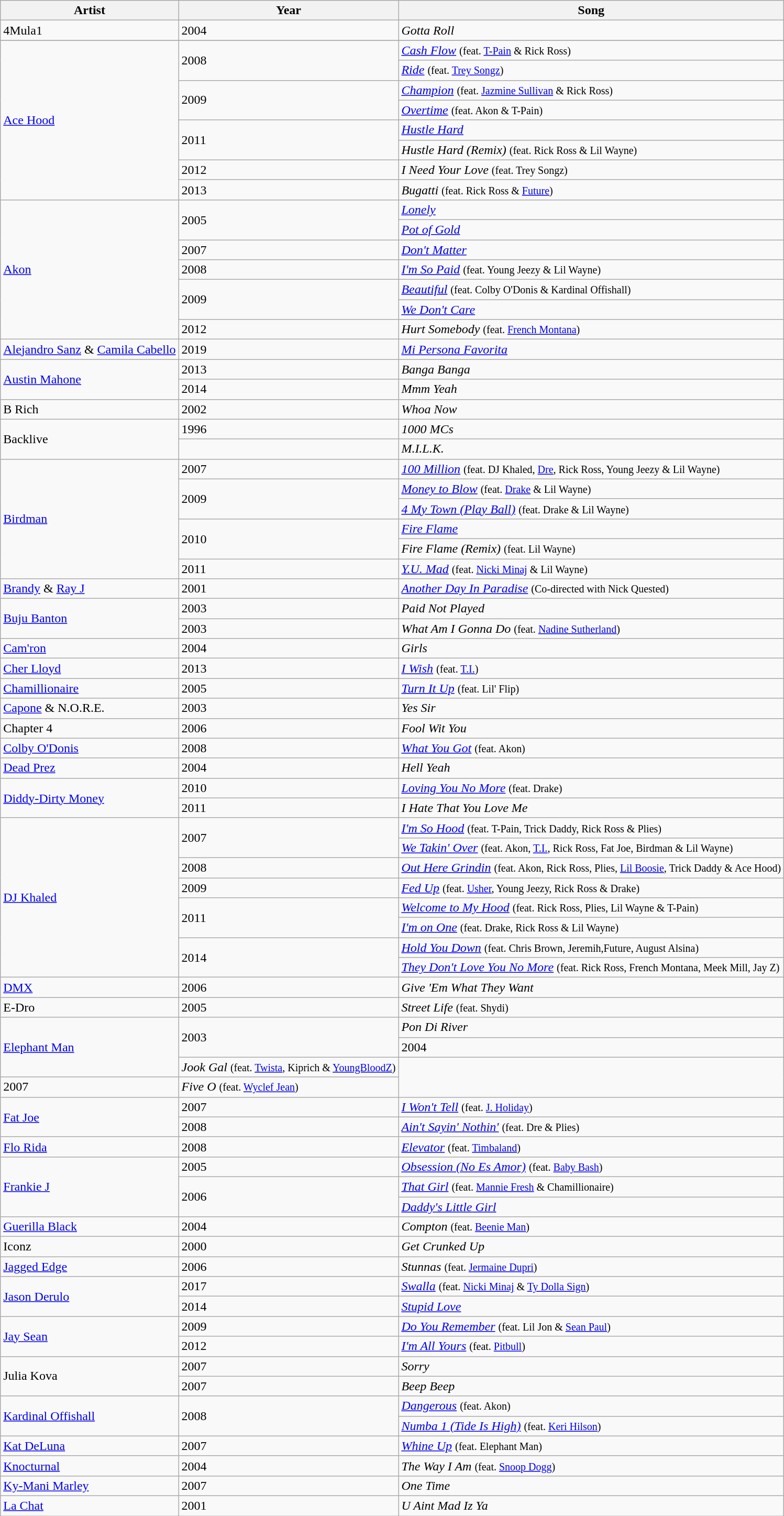<table class="wikitable sortable">
<tr>
<th>Artist</th>
<th>Year</th>
<th>Song</th>
</tr>
<tr>
<td>4Mula1</td>
<td>2004</td>
<td><em>Gotta Roll</em></td>
</tr>
<tr>
</tr>
<tr>
<td rowspan="8"><a href='#'>Ace Hood</a></td>
<td rowspan="2">2008</td>
<td><em><a href='#'>Cash Flow</a></em> <small>(feat. <a href='#'>T-Pain</a> & Rick Ross)</small></td>
</tr>
<tr>
<td><em><a href='#'>Ride</a></em> <small>(feat. <a href='#'>Trey Songz</a>)</small></td>
</tr>
<tr>
<td rowspan="2">2009</td>
<td><em><a href='#'>Champion</a></em> <small>(feat. <a href='#'>Jazmine Sullivan</a> & Rick Ross)</small></td>
</tr>
<tr>
<td><em><a href='#'>Overtime</a></em> <small>(feat. Akon & T-Pain)</small></td>
</tr>
<tr>
<td rowspan="2">2011</td>
<td><em><a href='#'>Hustle Hard</a></em></td>
</tr>
<tr>
<td><em>Hustle Hard (Remix)</em> <small>(feat. Rick Ross & Lil Wayne)</small></td>
</tr>
<tr>
<td>2012</td>
<td><em>I Need Your Love</em> <small>(feat. Trey Songz)</small></td>
</tr>
<tr>
<td>2013</td>
<td><em>Bugatti</em> <small>(feat. Rick Ross & <a href='#'>Future</a>)</small></td>
</tr>
<tr>
<td rowspan="7"><a href='#'>Akon</a></td>
<td rowspan="2">2005</td>
<td><em><a href='#'>Lonely</a></em></td>
</tr>
<tr>
<td><em><a href='#'>Pot of Gold</a></em></td>
</tr>
<tr>
<td>2007</td>
<td><em><a href='#'>Don't Matter</a></em></td>
</tr>
<tr>
<td>2008</td>
<td><em><a href='#'>I'm So Paid</a></em> <small>(feat. Young Jeezy & Lil Wayne)</small></td>
</tr>
<tr>
<td rowspan="2">2009</td>
<td><em><a href='#'>Beautiful</a></em> <small>(feat. Colby O'Donis & Kardinal Offishall)</small></td>
</tr>
<tr>
<td><em><a href='#'>We Don't Care</a></em></td>
</tr>
<tr>
<td>2012</td>
<td><em>Hurt Somebody</em> <small>(feat. <a href='#'>French Montana</a>)</small></td>
</tr>
<tr>
<td><a href='#'>Alejandro Sanz</a> & <a href='#'>Camila Cabello</a></td>
<td>2019</td>
<td><em><a href='#'>Mi Persona Favorita</a></em></td>
</tr>
<tr>
<td rowspan="2"><a href='#'>Austin Mahone</a></td>
<td>2013</td>
<td><em>Banga Banga</em></td>
</tr>
<tr>
<td>2014</td>
<td><em> Mmm Yeah</em></td>
</tr>
<tr>
<td>B Rich</td>
<td>2002</td>
<td><em>Whoa Now</em></td>
</tr>
<tr>
<td rowspan="2">Backlive</td>
<td>1996</td>
<td><em>1000 MCs</em></td>
</tr>
<tr>
<td></td>
<td><em>M.I.L.K.</em></td>
</tr>
<tr>
<td rowspan="6"><a href='#'>Birdman</a></td>
<td>2007</td>
<td><em><a href='#'>100 Million</a></em> <small>(feat. DJ Khaled, <a href='#'>Dre</a>, Rick Ross, Young Jeezy & Lil Wayne)</small></td>
</tr>
<tr>
<td rowspan="2">2009</td>
<td><em><a href='#'>Money to Blow</a></em> <small>(feat. <a href='#'>Drake</a> & Lil Wayne)</small></td>
</tr>
<tr>
<td><em><a href='#'>4 My Town (Play Ball)</a></em> <small>(feat. Drake & Lil Wayne)</small></td>
</tr>
<tr>
<td rowspan="2">2010</td>
<td><em><a href='#'>Fire Flame</a></em></td>
</tr>
<tr>
<td><em>Fire Flame (Remix)</em> <small>(feat. Lil Wayne)</small></td>
</tr>
<tr>
<td>2011</td>
<td><em><a href='#'>Y.U. Mad</a></em> <small>(feat. <a href='#'>Nicki Minaj</a> & Lil Wayne)</small></td>
</tr>
<tr>
<td><a href='#'>Brandy</a> & <a href='#'>Ray J</a></td>
<td>2001</td>
<td><em><a href='#'>Another Day In Paradise</a></em> <small>(Co-directed with Nick Quested)</small></td>
</tr>
<tr>
<td rowspan="2"><a href='#'>Buju Banton</a></td>
<td>2003</td>
<td><em>Paid Not Played</em></td>
</tr>
<tr>
<td>2003</td>
<td><em>What Am I Gonna Do</em> <small>(feat. <a href='#'>Nadine Sutherland</a>)</small></td>
</tr>
<tr>
<td><a href='#'>Cam'ron</a></td>
<td>2004</td>
<td><em>Girls</em></td>
</tr>
<tr>
<td><a href='#'>Cher Lloyd</a></td>
<td>2013</td>
<td><em><a href='#'>I Wish</a></em> <small>(feat. <a href='#'>T.I.</a>)</small></td>
</tr>
<tr>
<td><a href='#'>Chamillionaire</a></td>
<td>2005</td>
<td><em><a href='#'>Turn It Up</a></em> <small>(feat. Lil' Flip)</small></td>
</tr>
<tr>
<td><a href='#'>Capone</a> & N.O.R.E.</td>
<td>2003</td>
<td><em>Yes Sir</em></td>
</tr>
<tr>
<td>Chapter 4</td>
<td>2006</td>
<td><em>Fool Wit You</em></td>
</tr>
<tr>
<td><a href='#'>Colby O'Donis</a></td>
<td>2008</td>
<td><em><a href='#'>What You Got</a></em> <small>(feat. Akon)</small></td>
</tr>
<tr>
<td><a href='#'>Dead Prez</a></td>
<td>2004</td>
<td><em>Hell Yeah</em></td>
</tr>
<tr>
<td rowspan="2"><a href='#'>Diddy-Dirty Money</a></td>
<td>2010</td>
<td><em><a href='#'>Loving You No More</a></em> <small>(feat. Drake)</small></td>
</tr>
<tr>
<td>2011</td>
<td><em>I Hate That You Love Me</em></td>
</tr>
<tr>
<td rowspan="8"><a href='#'>DJ Khaled</a></td>
<td rowspan="2">2007</td>
<td><em><a href='#'>I'm So Hood</a></em> <small>(feat. T-Pain, Trick Daddy, Rick Ross & Plies)</small></td>
</tr>
<tr>
<td><em><a href='#'>We Takin' Over</a></em> <small>(feat. Akon, <a href='#'>T.I.</a>, Rick Ross, Fat Joe, Birdman & Lil Wayne)</small></td>
</tr>
<tr>
<td>2008</td>
<td><em><a href='#'>Out Here Grindin</a></em> <small>(feat. Akon, Rick Ross, Plies, <a href='#'>Lil Boosie</a>, Trick Daddy & Ace Hood)</small></td>
</tr>
<tr>
<td>2009</td>
<td><em><a href='#'>Fed Up</a></em> <small>(feat. <a href='#'>Usher</a>, Young Jeezy, Rick Ross & Drake)</small></td>
</tr>
<tr>
<td rowspan="2">2011</td>
<td><em><a href='#'>Welcome to My Hood</a></em> <small>(feat. Rick Ross, Plies, Lil Wayne & T-Pain)</small></td>
</tr>
<tr>
<td><em><a href='#'>I'm on One</a></em> <small>(feat. Drake, Rick Ross & Lil Wayne)</small></td>
</tr>
<tr>
<td rowspan="2">2014</td>
<td><em> <a href='#'>Hold You Down</a></em> <small>(feat. Chris Brown, Jeremih,Future, August Alsina)</small></td>
</tr>
<tr>
<td><em><a href='#'>They Don't Love You No More</a></em> <small>(feat. Rick Ross, French Montana, Meek Mill, Jay Z)</small></td>
</tr>
<tr>
<td><a href='#'>DMX</a></td>
<td>2006</td>
<td><em>Give 'Em What They Want</em></td>
</tr>
<tr>
<td>E-Dro</td>
<td>2005</td>
<td><em>Street Life</em> <small>(feat. Shydi)</small></td>
</tr>
<tr>
<td rowspan="3"><a href='#'>Elephant Man</a></td>
<td rowspan="2">2003</td>
<td><em>Pon Di River</em></td>
</tr>
<tr>
<td>2004</td>
</tr>
<tr>
<td><em>Jook Gal</em> <small>(feat. <a href='#'>Twista</a>, Kiprich & <a href='#'>YoungBloodZ</a>)</small></td>
</tr>
<tr>
<td>2007</td>
<td><em>Five O</em> <small>(feat. <a href='#'>Wyclef Jean</a>)</small></td>
</tr>
<tr>
<td rowspan="2"><a href='#'>Fat Joe</a></td>
<td>2007</td>
<td><em><a href='#'>I Won't Tell</a></em> <small>(feat. <a href='#'>J. Holiday</a>)</small></td>
</tr>
<tr>
<td>2008</td>
<td><em><a href='#'>Ain't Sayin' Nothin'</a></em> <small>(feat. Dre & Plies)</small></td>
</tr>
<tr>
<td><a href='#'>Flo Rida</a></td>
<td>2008</td>
<td><em><a href='#'>Elevator</a></em> <small>(feat. <a href='#'>Timbaland</a>)</small></td>
</tr>
<tr>
<td rowspan="3"><a href='#'>Frankie J</a></td>
<td>2005</td>
<td><em><a href='#'>Obsession (No Es Amor)</a></em> <small>(feat. <a href='#'>Baby Bash</a>)</small></td>
</tr>
<tr>
<td rowspan="2">2006</td>
<td><em><a href='#'>That Girl</a></em> <small>(feat. <a href='#'>Mannie Fresh</a> & Chamillionaire)</small></td>
</tr>
<tr>
<td><em><a href='#'>Daddy's Little Girl</a></em></td>
</tr>
<tr>
<td><a href='#'>Guerilla Black</a></td>
<td>2004</td>
<td><em>Compton</em> <small>(feat. <a href='#'>Beenie Man</a>)</small></td>
</tr>
<tr>
<td>Iconz</td>
<td>2000</td>
<td><em>Get Crunked Up</em></td>
</tr>
<tr>
<td><a href='#'>Jagged Edge</a></td>
<td>2006</td>
<td><em>Stunnas</em> <small>(feat. <a href='#'>Jermaine Dupri</a>)</small></td>
</tr>
<tr>
<td rowspan="2"><a href='#'>Jason Derulo</a></td>
<td>2017</td>
<td><em><a href='#'>Swalla</a></em> <small>(feat. <a href='#'>Nicki Minaj</a> & <a href='#'>Ty Dolla Sign</a>)</small></td>
</tr>
<tr>
<td>2014</td>
<td><em><a href='#'>Stupid Love</a></em></td>
</tr>
<tr>
<td rowspan="2"><a href='#'>Jay Sean</a></td>
<td>2009</td>
<td><em><a href='#'>Do You Remember</a></em> <small>(feat. Lil Jon & <a href='#'>Sean Paul</a>)</small></td>
</tr>
<tr>
<td>2012</td>
<td><em><a href='#'>I'm All Yours</a></em> <small>(feat. <a href='#'>Pitbull</a>)</small></td>
</tr>
<tr>
<td rowspan="2">Julia Kova</td>
<td>2007</td>
<td><em>Sorry</em></td>
</tr>
<tr>
<td>2007</td>
<td><em>Beep Beep</em></td>
</tr>
<tr>
<td rowspan="2"><a href='#'>Kardinal Offishall</a></td>
<td rowspan="2">2008</td>
<td><em><a href='#'>Dangerous</a></em> <small>(feat. Akon)</small></td>
</tr>
<tr>
<td><em><a href='#'>Numba 1 (Tide Is High)</a></em> <small>(feat. <a href='#'>Keri Hilson</a>)</small></td>
</tr>
<tr>
<td><a href='#'>Kat DeLuna</a></td>
<td>2007</td>
<td><em><a href='#'>Whine Up</a></em> <small>(feat. Elephant Man)</small></td>
</tr>
<tr>
<td><a href='#'>Knocturnal</a></td>
<td>2004</td>
<td><em>The Way I Am</em> <small>(feat. <a href='#'>Snoop Dogg</a>)</small></td>
</tr>
<tr>
<td><a href='#'>Ky-Mani Marley</a></td>
<td>2007</td>
<td><em>One Time</em></td>
</tr>
<tr>
<td><a href='#'>La Chat</a></td>
<td>2001</td>
<td><em>U Aint Mad Iz Ya</em></td>
</tr>
</table>
